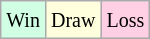<table class="wikitable">
<tr>
<td style="background-color: #d0ffe3;"><small>Win</small></td>
<td style="background-color: #ffffdd;"><small>Draw</small></td>
<td style="background-color: #ffd0e3;"><small>Loss</small></td>
</tr>
</table>
